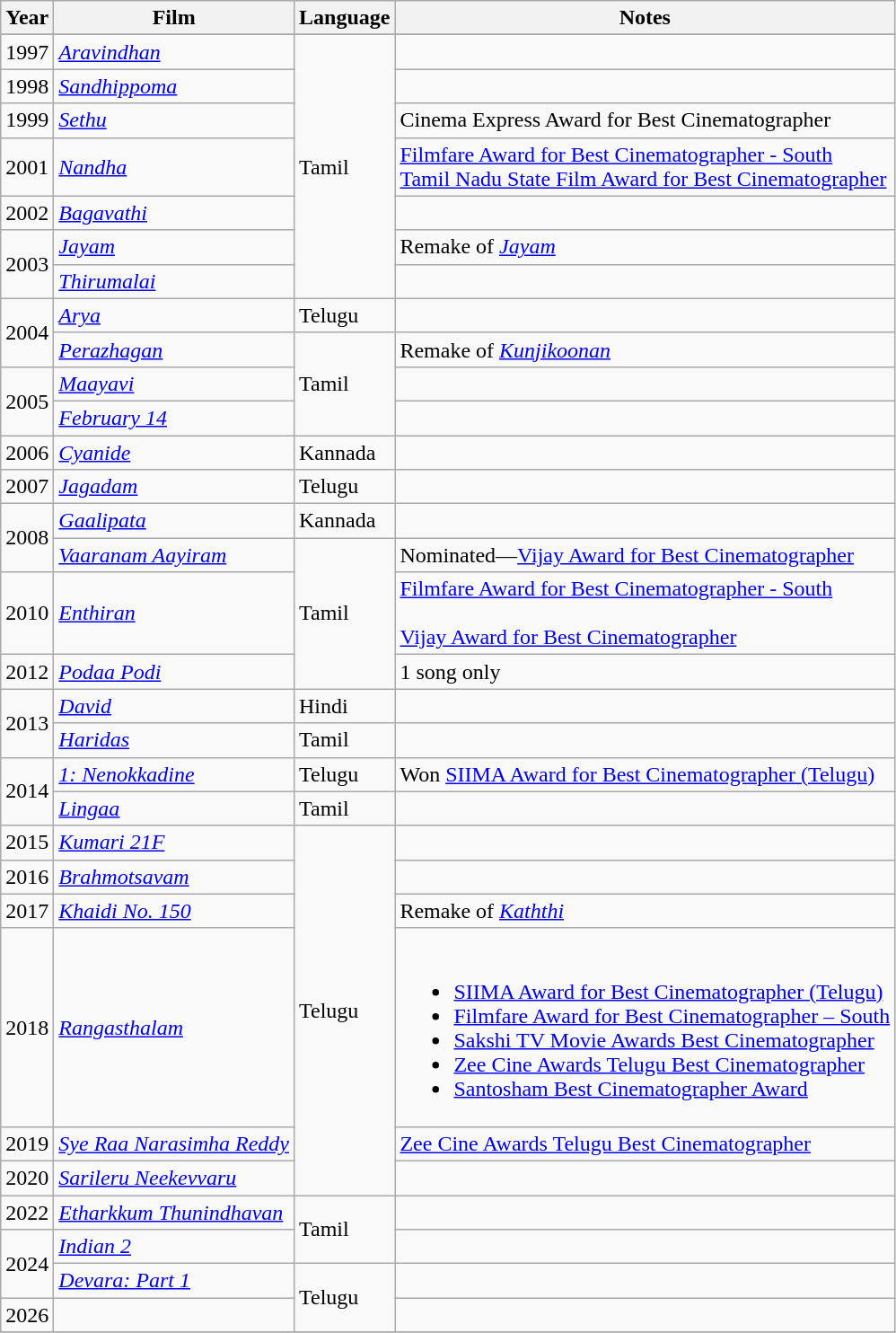<table class="wikitable sortable">
<tr>
<th>Year</th>
<th>Film</th>
<th>Language</th>
<th>Notes</th>
</tr>
<tr>
</tr>
<tr>
<td>1997</td>
<td><em><a href='#'>Aravindhan</a></em></td>
<td rowspan="7">Tamil</td>
<td></td>
</tr>
<tr>
<td>1998</td>
<td><em><a href='#'>Sandhippoma</a></em></td>
<td></td>
</tr>
<tr>
<td>1999</td>
<td><em><a href='#'>Sethu</a></em></td>
<td>Cinema Express Award for Best Cinematographer</td>
</tr>
<tr>
<td>2001</td>
<td><em><a href='#'>Nandha</a></em></td>
<td><a href='#'>Filmfare Award for Best Cinematographer - South</a><br><a href='#'>Tamil Nadu State Film Award for Best Cinematographer</a></td>
</tr>
<tr>
<td>2002</td>
<td><em><a href='#'>Bagavathi</a></em></td>
<td></td>
</tr>
<tr>
<td rowspan="2">2003</td>
<td><em><a href='#'>Jayam</a></em></td>
<td>Remake of <em><a href='#'>Jayam</a></em></td>
</tr>
<tr>
<td><em><a href='#'>Thirumalai</a></em></td>
<td></td>
</tr>
<tr>
<td rowspan="2">2004</td>
<td><em><a href='#'>Arya</a></em></td>
<td>Telugu</td>
<td></td>
</tr>
<tr>
<td><em><a href='#'>Perazhagan</a></em></td>
<td rowspan="3">Tamil</td>
<td>Remake of <em><a href='#'>Kunjikoonan</a></em></td>
</tr>
<tr>
<td rowspan="2">2005</td>
<td><em><a href='#'>Maayavi</a></em></td>
<td></td>
</tr>
<tr>
<td><em><a href='#'>February 14</a></em></td>
<td></td>
</tr>
<tr>
<td>2006</td>
<td><em><a href='#'>Cyanide</a></em></td>
<td>Kannada</td>
<td></td>
</tr>
<tr>
<td>2007</td>
<td><em><a href='#'>Jagadam</a></em></td>
<td>Telugu</td>
<td></td>
</tr>
<tr>
<td rowspan="2">2008</td>
<td><em><a href='#'>Gaalipata</a></em></td>
<td>Kannada</td>
<td></td>
</tr>
<tr>
<td><em><a href='#'>Vaaranam Aayiram</a></em></td>
<td rowspan="3">Tamil</td>
<td>Nominated—<a href='#'>Vijay Award for Best Cinematographer</a></td>
</tr>
<tr>
<td>2010</td>
<td><em><a href='#'>Enthiran</a></em></td>
<td><a href='#'>Filmfare Award for Best Cinematographer - South</a><br><br><a href='#'>Vijay Award for Best Cinematographer</a></td>
</tr>
<tr>
<td>2012</td>
<td><em><a href='#'>Podaa Podi</a></em></td>
<td>1 song only</td>
</tr>
<tr>
<td rowspan="2">2013</td>
<td><em><a href='#'>David</a></em></td>
<td>Hindi</td>
<td></td>
</tr>
<tr>
<td><em><a href='#'>Haridas</a></em></td>
<td>Tamil</td>
<td></td>
</tr>
<tr>
<td rowspan="2">2014</td>
<td><em><a href='#'>1: Nenokkadine</a></em></td>
<td>Telugu</td>
<td>Won <a href='#'>SIIMA Award for Best Cinematographer (Telugu)</a></td>
</tr>
<tr>
<td><em><a href='#'>Lingaa</a></em></td>
<td>Tamil</td>
<td></td>
</tr>
<tr>
<td>2015</td>
<td><em><a href='#'>Kumari 21F</a></em></td>
<td rowspan="6">Telugu</td>
<td></td>
</tr>
<tr>
<td>2016</td>
<td><em><a href='#'>Brahmotsavam</a></em></td>
<td></td>
</tr>
<tr>
<td>2017</td>
<td><em><a href='#'>Khaidi No. 150</a></em></td>
<td>Remake of <em><a href='#'>Kaththi</a></em></td>
</tr>
<tr>
<td>2018</td>
<td><em><a href='#'>Rangasthalam</a></em></td>
<td><br><ul><li><a href='#'>SIIMA Award for Best Cinematographer (Telugu)</a></li><li><a href='#'>Filmfare Award for Best Cinematographer – South</a></li><li><a href='#'>Sakshi TV Movie Awards Best Cinematographer</a></li><li><a href='#'>Zee Cine Awards Telugu Best Cinematographer</a></li><li><a href='#'>Santosham Best Cinematographer Award</a></li></ul></td>
</tr>
<tr>
<td>2019</td>
<td><em><a href='#'>Sye Raa Narasimha Reddy</a></em></td>
<td><a href='#'>Zee Cine Awards Telugu Best Cinematographer</a></td>
</tr>
<tr>
<td>2020</td>
<td><em><a href='#'>Sarileru Neekevvaru</a></em></td>
<td></td>
</tr>
<tr>
<td>2022</td>
<td><em><a href='#'>Etharkkum Thunindhavan</a></em></td>
<td rowspan="2">Tamil</td>
<td></td>
</tr>
<tr>
<td rowspan="2">2024</td>
<td><em><a href='#'>Indian 2</a></em></td>
<td></td>
</tr>
<tr>
<td><em><a href='#'>Devara: Part 1</a></em></td>
<td rowspan="2">Telugu</td>
<td></td>
</tr>
<tr>
<td>2026</td>
<td></td>
<td></td>
</tr>
<tr>
</tr>
</table>
